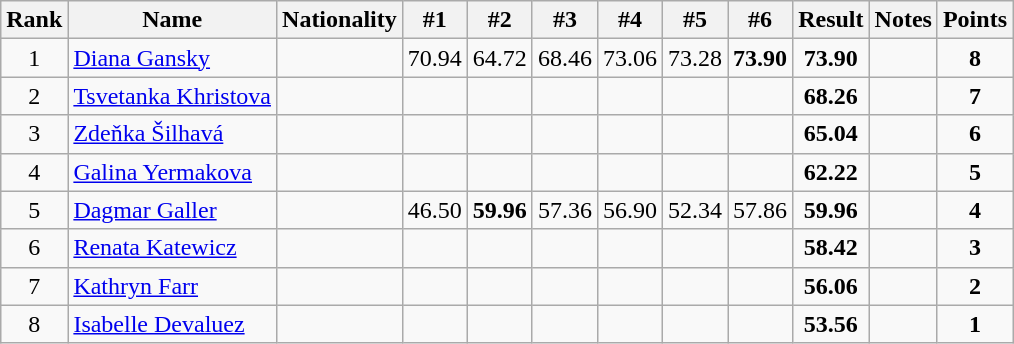<table class="wikitable sortable" style="text-align:center">
<tr>
<th>Rank</th>
<th>Name</th>
<th>Nationality</th>
<th>#1</th>
<th>#2</th>
<th>#3</th>
<th>#4</th>
<th>#5</th>
<th>#6</th>
<th>Result</th>
<th>Notes</th>
<th>Points</th>
</tr>
<tr>
<td>1</td>
<td align=left><a href='#'>Diana Gansky</a></td>
<td align=left></td>
<td>70.94</td>
<td>64.72</td>
<td>68.46</td>
<td>73.06</td>
<td>73.28</td>
<td><strong>73.90</strong></td>
<td><strong>73.90</strong></td>
<td></td>
<td><strong>8</strong></td>
</tr>
<tr>
<td>2</td>
<td align=left><a href='#'>Tsvetanka Khristova</a></td>
<td align=left></td>
<td></td>
<td></td>
<td></td>
<td></td>
<td></td>
<td></td>
<td><strong>68.26</strong></td>
<td></td>
<td><strong>7</strong></td>
</tr>
<tr>
<td>3</td>
<td align=left><a href='#'>Zdeňka Šilhavá</a></td>
<td align=left></td>
<td></td>
<td></td>
<td></td>
<td></td>
<td></td>
<td></td>
<td><strong>65.04</strong></td>
<td></td>
<td><strong>6</strong></td>
</tr>
<tr>
<td>4</td>
<td align=left><a href='#'>Galina Yermakova</a></td>
<td align=left></td>
<td></td>
<td></td>
<td></td>
<td></td>
<td></td>
<td></td>
<td><strong>62.22</strong></td>
<td></td>
<td><strong>5</strong></td>
</tr>
<tr>
<td>5</td>
<td align=left><a href='#'>Dagmar Galler</a></td>
<td align=left></td>
<td>46.50</td>
<td><strong>59.96</strong></td>
<td>57.36</td>
<td>56.90</td>
<td>52.34</td>
<td>57.86</td>
<td><strong>59.96</strong></td>
<td></td>
<td><strong>4</strong></td>
</tr>
<tr>
<td>6</td>
<td align=left><a href='#'>Renata Katewicz</a></td>
<td align=left></td>
<td></td>
<td></td>
<td></td>
<td></td>
<td></td>
<td></td>
<td><strong>58.42</strong></td>
<td></td>
<td><strong>3</strong></td>
</tr>
<tr>
<td>7</td>
<td align=left><a href='#'>Kathryn Farr</a></td>
<td align=left></td>
<td></td>
<td></td>
<td></td>
<td></td>
<td></td>
<td></td>
<td><strong>56.06</strong></td>
<td></td>
<td><strong>2</strong></td>
</tr>
<tr>
<td>8</td>
<td align=left><a href='#'>Isabelle Devaluez</a></td>
<td align=left></td>
<td></td>
<td></td>
<td></td>
<td></td>
<td></td>
<td></td>
<td><strong>53.56</strong></td>
<td></td>
<td><strong>1</strong></td>
</tr>
</table>
